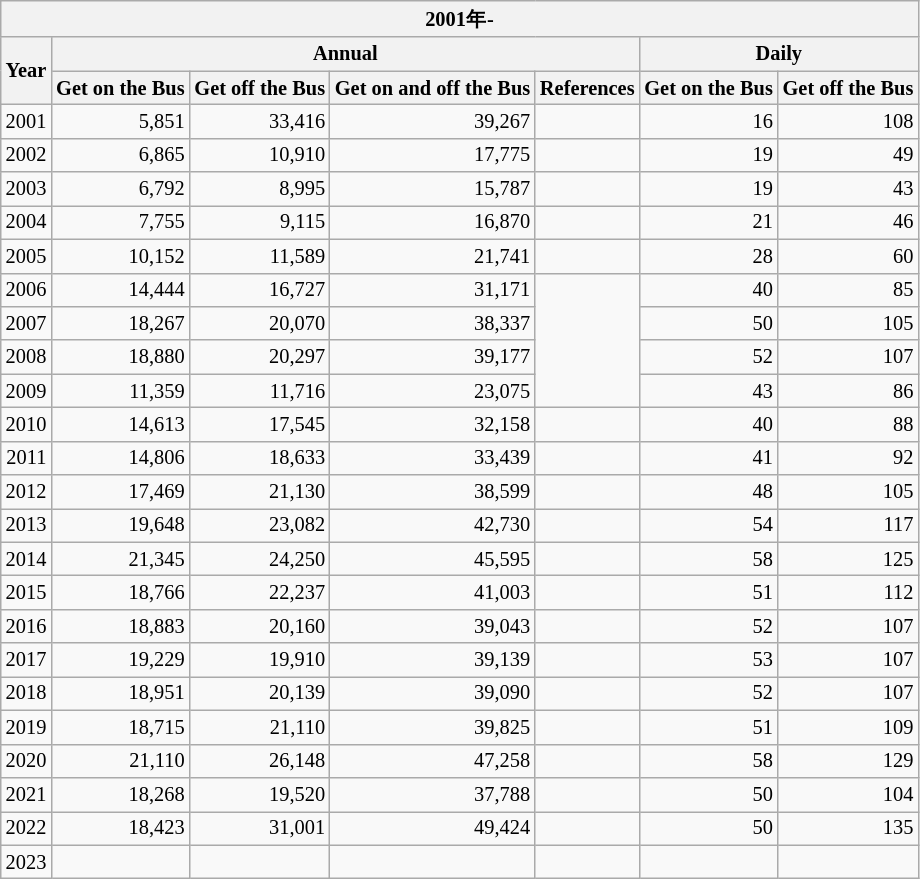<table class="wikitable mw-collapsible" style="text-align: right; font-size:85%">
<tr>
<th colspan="7">2001年-</th>
</tr>
<tr>
<th rowspan="2">Year</th>
<th colspan="4">Annual</th>
<th colspan="2">Daily</th>
</tr>
<tr>
<th>Get on the Bus</th>
<th>Get off the Bus</th>
<th>Get on and off the Bus</th>
<th width="1em">References</th>
<th>Get on the Bus</th>
<th>Get off the Bus</th>
</tr>
<tr>
<td>2001</td>
<td>5,851</td>
<td>33,416</td>
<td>39,267</td>
<td></td>
<td>16</td>
<td>108</td>
</tr>
<tr>
<td>2002</td>
<td>6,865</td>
<td>10,910</td>
<td>17,775</td>
<td></td>
<td>19</td>
<td>49</td>
</tr>
<tr>
<td>2003</td>
<td>6,792</td>
<td>8,995</td>
<td>15,787</td>
<td></td>
<td>19</td>
<td>43</td>
</tr>
<tr>
<td>2004</td>
<td>7,755</td>
<td>9,115</td>
<td>16,870</td>
<td></td>
<td>21</td>
<td>46</td>
</tr>
<tr>
<td>2005</td>
<td>10,152</td>
<td>11,589</td>
<td>21,741</td>
<td></td>
<td>28</td>
<td>60</td>
</tr>
<tr>
<td>2006</td>
<td>14,444</td>
<td>16,727</td>
<td>31,171</td>
<td rowspan="4"></td>
<td>40</td>
<td>85</td>
</tr>
<tr>
<td>2007</td>
<td>18,267</td>
<td>20,070</td>
<td>38,337</td>
<td>50</td>
<td>105</td>
</tr>
<tr>
<td>2008</td>
<td>18,880</td>
<td>20,297</td>
<td>39,177</td>
<td>52</td>
<td>107</td>
</tr>
<tr>
<td>2009</td>
<td>11,359</td>
<td>11,716</td>
<td>23,075</td>
<td>43</td>
<td>86</td>
</tr>
<tr>
<td>2010</td>
<td>14,613</td>
<td>17,545</td>
<td>32,158</td>
<td></td>
<td>40</td>
<td>88</td>
</tr>
<tr>
<td>2011</td>
<td>14,806</td>
<td>18,633</td>
<td>33,439</td>
<td></td>
<td>41</td>
<td>92</td>
</tr>
<tr>
<td>2012</td>
<td>17,469</td>
<td>21,130</td>
<td>38,599</td>
<td></td>
<td>48</td>
<td>105</td>
</tr>
<tr>
<td>2013</td>
<td>19,648</td>
<td>23,082</td>
<td>42,730</td>
<td></td>
<td>54</td>
<td>117</td>
</tr>
<tr>
<td>2014</td>
<td>21,345</td>
<td>24,250</td>
<td>45,595</td>
<td></td>
<td>58</td>
<td>125</td>
</tr>
<tr>
<td>2015</td>
<td>18,766</td>
<td>22,237</td>
<td>41,003</td>
<td></td>
<td>51</td>
<td>112</td>
</tr>
<tr>
<td>2016</td>
<td>18,883</td>
<td>20,160</td>
<td>39,043</td>
<td></td>
<td>52</td>
<td>107</td>
</tr>
<tr>
<td>2017</td>
<td>19,229</td>
<td>19,910</td>
<td>39,139</td>
<td></td>
<td>53</td>
<td>107</td>
</tr>
<tr>
<td>2018</td>
<td>18,951</td>
<td>20,139</td>
<td>39,090</td>
<td></td>
<td>52</td>
<td>107</td>
</tr>
<tr>
<td>2019</td>
<td>18,715</td>
<td>21,110</td>
<td>39,825</td>
<td></td>
<td>51</td>
<td>109</td>
</tr>
<tr>
<td>2020</td>
<td>21,110</td>
<td>26,148</td>
<td>47,258</td>
<td></td>
<td>58</td>
<td>129</td>
</tr>
<tr>
<td>2021</td>
<td>18,268</td>
<td>19,520</td>
<td>37,788</td>
<td></td>
<td>50</td>
<td>104</td>
</tr>
<tr>
<td>2022</td>
<td>18,423</td>
<td>31,001</td>
<td>49,424</td>
<td></td>
<td>50</td>
<td>135</td>
</tr>
<tr>
<td>2023</td>
<td></td>
<td></td>
<td></td>
<td></td>
<td></td>
<td></td>
</tr>
</table>
